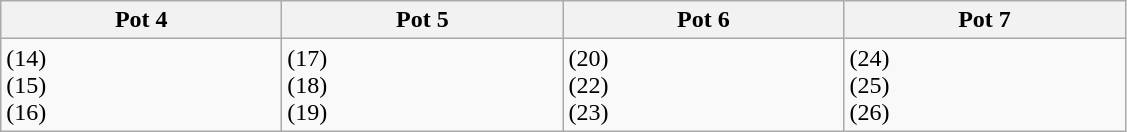<table class="wikitable sortable">
<tr>
<th width=180>Pot 4</th>
<th width=180>Pot 5</th>
<th width=180>Pot 6</th>
<th width=180>Pot 7</th>
</tr>
<tr>
<td> (14)<br> (15)<br> (16)</td>
<td> (17)<br> (18)<br> (19)</td>
<td> (20)<br> (22)<br> (23)</td>
<td> (24)<br> (25)<br> (26)</td>
</tr>
</table>
